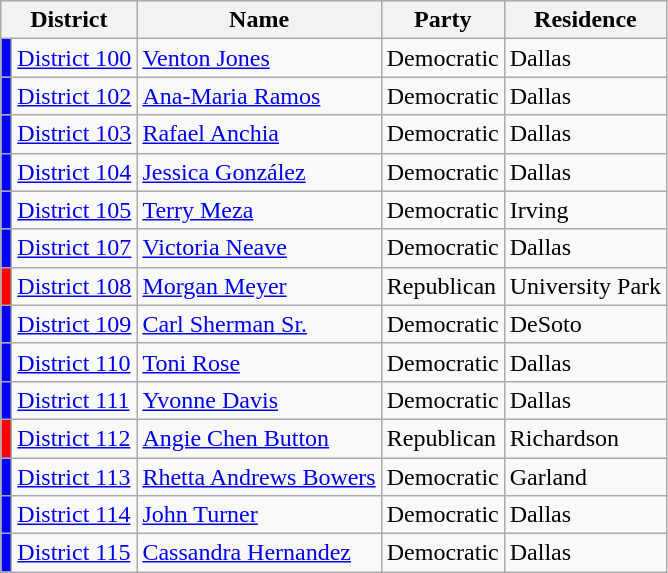<table class="wikitable">
<tr>
<th colspan="2">District</th>
<th>Name</th>
<th>Party</th>
<th>Residence</th>
</tr>
<tr>
<td bgcolor=blue></td>
<td><a href='#'>District 100</a></td>
<td><a href='#'>Venton Jones</a></td>
<td>Democratic</td>
<td>Dallas</td>
</tr>
<tr>
<td bgcolor=blue></td>
<td><a href='#'>District 102</a></td>
<td><a href='#'>Ana-Maria Ramos</a></td>
<td>Democratic</td>
<td>Dallas</td>
</tr>
<tr>
<td bgcolor=blue></td>
<td><a href='#'>District 103</a></td>
<td><a href='#'>Rafael Anchia</a></td>
<td>Democratic</td>
<td>Dallas</td>
</tr>
<tr>
<td bgcolor=blue></td>
<td><a href='#'>District 104</a></td>
<td><a href='#'>Jessica González</a></td>
<td>Democratic</td>
<td>Dallas</td>
</tr>
<tr>
<td bgcolor=blue></td>
<td><a href='#'>District 105</a></td>
<td><a href='#'>Terry Meza</a></td>
<td>Democratic</td>
<td>Irving</td>
</tr>
<tr>
<td bgcolor=blue></td>
<td><a href='#'>District 107</a></td>
<td><a href='#'>Victoria Neave</a></td>
<td>Democratic</td>
<td>Dallas</td>
</tr>
<tr>
<td bgcolor=red></td>
<td><a href='#'>District 108</a></td>
<td><a href='#'>Morgan Meyer</a></td>
<td>Republican</td>
<td>University Park</td>
</tr>
<tr>
<td bgcolor=blue></td>
<td><a href='#'>District 109</a></td>
<td><a href='#'>Carl Sherman Sr.</a></td>
<td>Democratic</td>
<td>DeSoto</td>
</tr>
<tr>
<td bgcolor=blue></td>
<td><a href='#'>District 110</a></td>
<td><a href='#'>Toni Rose</a></td>
<td>Democratic</td>
<td>Dallas</td>
</tr>
<tr>
<td bgcolor=blue></td>
<td><a href='#'>District 111</a></td>
<td><a href='#'>Yvonne Davis</a></td>
<td>Democratic</td>
<td>Dallas</td>
</tr>
<tr>
<td bgcolor=red></td>
<td><a href='#'>District 112</a></td>
<td><a href='#'>Angie Chen Button</a></td>
<td>Republican</td>
<td>Richardson</td>
</tr>
<tr>
<td bgcolor=blue></td>
<td><a href='#'>District 113</a></td>
<td><a href='#'>Rhetta Andrews Bowers</a></td>
<td>Democratic</td>
<td>Garland</td>
</tr>
<tr>
<td bgcolor=blue></td>
<td><a href='#'>District 114</a></td>
<td><a href='#'>John Turner</a></td>
<td>Democratic</td>
<td>Dallas</td>
</tr>
<tr>
<td bgcolor=blue></td>
<td><a href='#'>District 115</a></td>
<td><a href='#'>Cassandra Hernandez</a></td>
<td>Democratic</td>
<td>Dallas</td>
</tr>
</table>
